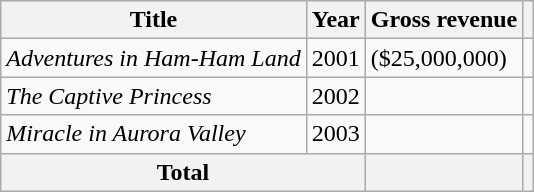<table class="wikitable sortable">
<tr>
<th>Title</th>
<th>Year</th>
<th>Gross revenue</th>
<th></th>
</tr>
<tr>
<td><em>Adventures in Ham-Ham Land</em></td>
<td>2001</td>
<td> ($25,000,000)</td>
<td></td>
</tr>
<tr>
<td><em>The Captive Princess</em></td>
<td>2002</td>
<td></td>
<td></td>
</tr>
<tr>
<td><em>Miracle in Aurora Valley</em></td>
<td>2003</td>
<td></td>
<td></td>
</tr>
<tr>
<th colspan="2">Total</th>
<th></th>
<th></th>
</tr>
</table>
